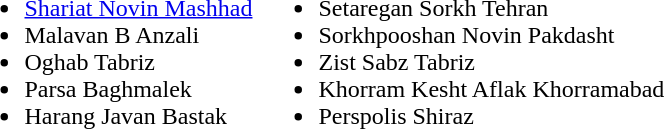<table>
<tr style="vertical-align: top;">
<td><br><ul><li><a href='#'>Shariat Novin Mashhad</a></li><li>Malavan B Anzali</li><li>Oghab Tabriz</li><li>Parsa Baghmalek</li><li>Harang Javan Bastak</li></ul></td>
<td><br><ul><li>Setaregan Sorkh Tehran</li><li>Sorkhpooshan Novin Pakdasht</li><li>Zist Sabz Tabriz</li><li>Khorram Kesht Aflak Khorramabad</li><li>Perspolis Shiraz</li></ul></td>
</tr>
</table>
